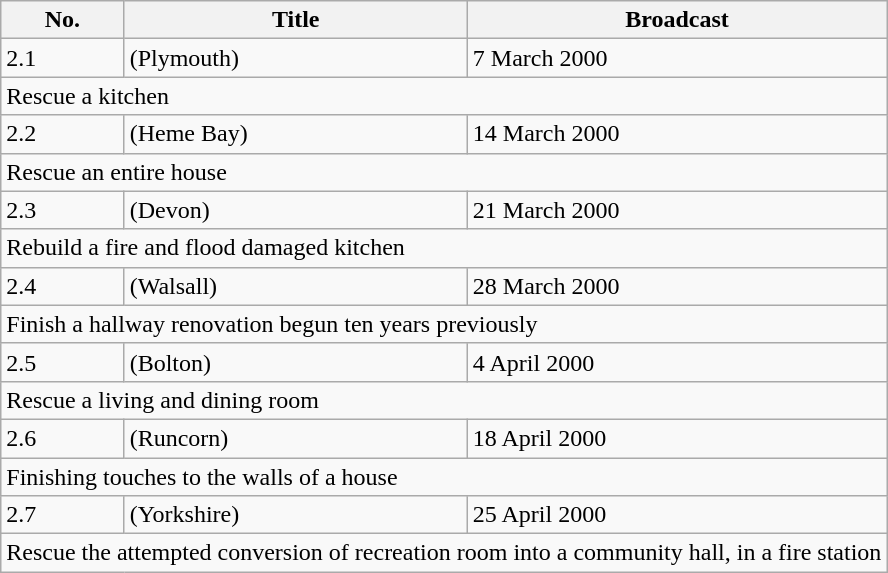<table class="wikitable">
<tr>
<th>No.</th>
<th>Title</th>
<th>Broadcast</th>
</tr>
<tr>
<td>2.1</td>
<td>(Plymouth)</td>
<td>7 March 2000</td>
</tr>
<tr>
<td colspan="3">Rescue a kitchen</td>
</tr>
<tr>
<td>2.2</td>
<td>(Heme Bay)</td>
<td>14 March 2000</td>
</tr>
<tr>
<td colspan="3">Rescue an entire house</td>
</tr>
<tr>
<td>2.3</td>
<td>(Devon)</td>
<td>21 March 2000</td>
</tr>
<tr>
<td colspan="3">Rebuild a fire and flood damaged kitchen</td>
</tr>
<tr>
<td>2.4</td>
<td>(Walsall)</td>
<td>28 March 2000</td>
</tr>
<tr>
<td colspan="3">Finish a hallway renovation begun ten years previously</td>
</tr>
<tr>
<td>2.5</td>
<td>(Bolton)</td>
<td>4 April 2000</td>
</tr>
<tr>
<td colspan="3">Rescue a living and dining room</td>
</tr>
<tr>
<td>2.6</td>
<td>(Runcorn)</td>
<td>18 April 2000</td>
</tr>
<tr>
<td colspan="3">Finishing touches to the walls of a house</td>
</tr>
<tr>
<td>2.7</td>
<td>(Yorkshire)</td>
<td>25 April 2000</td>
</tr>
<tr>
<td colspan="3">Rescue the attempted conversion of recreation room into a community hall, in a fire station</td>
</tr>
</table>
